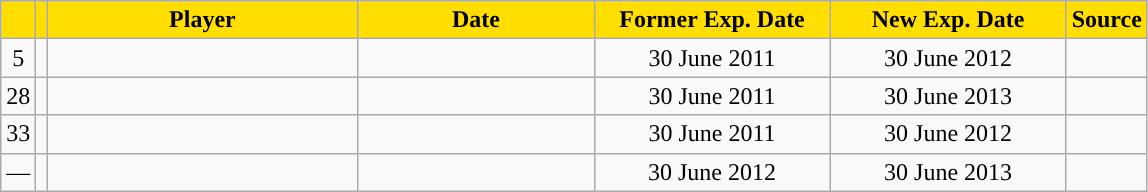<table class="wikitable sortable">
<tr>
<th style="background:#FFDE00"></th>
<th style="background:#FFDE00"></th>
<th width=200 style="background:#FFDE00">Player</th>
<th width=150 style="background:#FFDE00">Date</th>
<th width=150 style="background:#FFDE00">Former Exp. Date</th>
<th width=150 style="background:#FFDE00">New Exp. Date</th>
<th style="background:#FFDE00">Source</th>
</tr>
<tr>
<td align=center>5</td>
<td align=center></td>
<td></td>
<td align=center></td>
<td align=center>30 June 2011</td>
<td align=center>30 June 2012</td>
<td align=center></td>
</tr>
<tr>
<td align=center>28</td>
<td align=center></td>
<td></td>
<td align=center></td>
<td align=center>30 June 2011</td>
<td align=center>30 June 2013</td>
<td align=center></td>
</tr>
<tr>
<td align=center>33</td>
<td align=center></td>
<td></td>
<td align=center></td>
<td align=center>30 June 2011</td>
<td align=center>30 June 2012</td>
<td align=center></td>
</tr>
<tr>
<td align=center>—</td>
<td align=center></td>
<td></td>
<td align=center></td>
<td align=center>30 June 2012</td>
<td align=center>30 June 2013</td>
<td align=center></td>
</tr>
</table>
